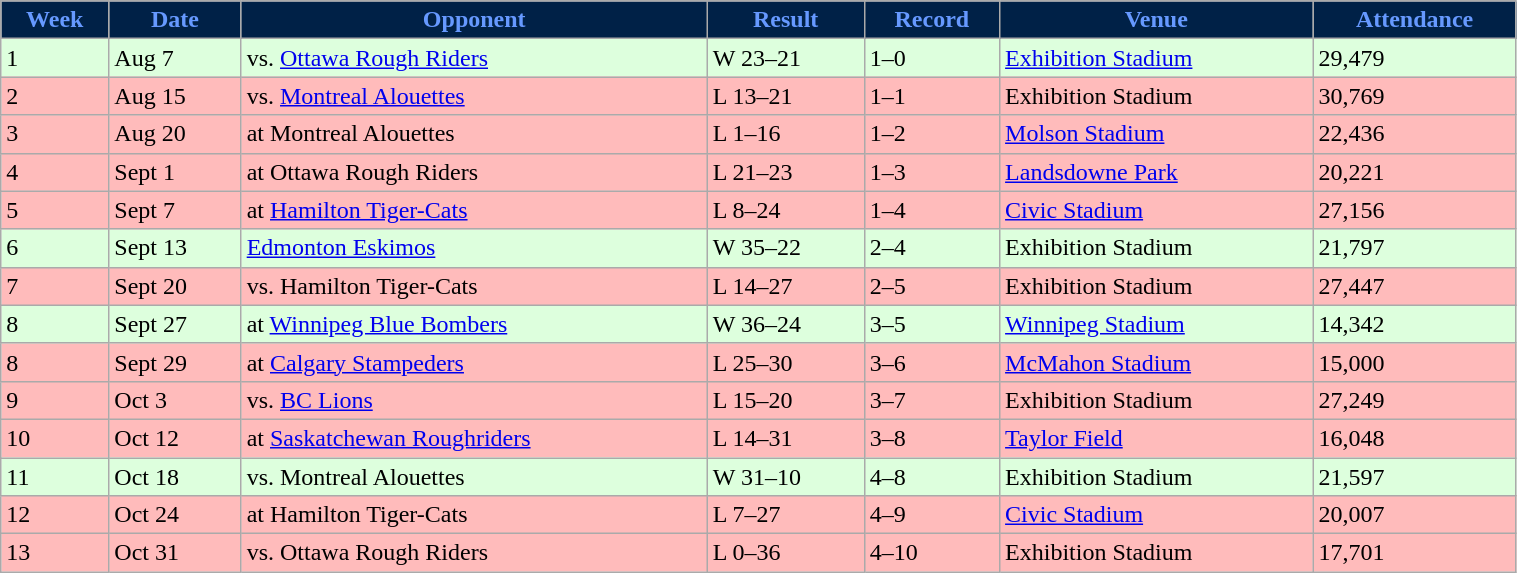<table class="wikitable" width="80%">
<tr align="center"  style="background:#002147;color:#6699FF;">
<td><strong>Week</strong></td>
<td><strong>Date</strong></td>
<td><strong>Opponent</strong></td>
<td><strong>Result</strong></td>
<td><strong>Record</strong></td>
<td><strong>Venue</strong></td>
<td><strong>Attendance</strong></td>
</tr>
<tr style="background:#ddffdd">
<td>1</td>
<td>Aug 7</td>
<td>vs. <a href='#'>Ottawa Rough Riders</a></td>
<td>W 23–21</td>
<td>1–0</td>
<td><a href='#'>Exhibition Stadium</a></td>
<td>29,479</td>
</tr>
<tr style="background:#ffbbbb">
<td>2</td>
<td>Aug 15</td>
<td>vs. <a href='#'>Montreal Alouettes</a></td>
<td>L 13–21</td>
<td>1–1</td>
<td>Exhibition Stadium</td>
<td>30,769</td>
</tr>
<tr style="background:#ffbbbb">
<td>3</td>
<td>Aug 20</td>
<td>at Montreal Alouettes</td>
<td>L 1–16</td>
<td>1–2</td>
<td><a href='#'>Molson Stadium</a></td>
<td>22,436</td>
</tr>
<tr style="background:#ffbbbb">
<td>4</td>
<td>Sept 1</td>
<td>at Ottawa Rough Riders</td>
<td>L 21–23</td>
<td>1–3</td>
<td><a href='#'>Landsdowne Park</a></td>
<td>20,221</td>
</tr>
<tr style="background:#ffbbbb">
<td>5</td>
<td>Sept 7</td>
<td>at <a href='#'>Hamilton Tiger-Cats</a></td>
<td>L 8–24</td>
<td>1–4</td>
<td><a href='#'>Civic Stadium</a></td>
<td>27,156</td>
</tr>
<tr style="background:#ddffdd">
<td>6</td>
<td>Sept 13</td>
<td><a href='#'>Edmonton Eskimos</a></td>
<td>W 35–22</td>
<td>2–4</td>
<td>Exhibition Stadium</td>
<td>21,797</td>
</tr>
<tr style="background:#ffbbbb">
<td>7</td>
<td>Sept 20</td>
<td>vs. Hamilton Tiger-Cats</td>
<td>L 14–27</td>
<td>2–5</td>
<td>Exhibition Stadium</td>
<td>27,447</td>
</tr>
<tr style="background:#ddffdd">
<td>8</td>
<td>Sept 27</td>
<td>at <a href='#'>Winnipeg Blue Bombers</a></td>
<td>W 36–24</td>
<td>3–5</td>
<td><a href='#'>Winnipeg Stadium</a></td>
<td>14,342</td>
</tr>
<tr style="background:#ffbbbb">
<td>8</td>
<td>Sept 29</td>
<td>at <a href='#'>Calgary Stampeders</a></td>
<td>L 25–30</td>
<td>3–6</td>
<td><a href='#'>McMahon Stadium</a></td>
<td>15,000</td>
</tr>
<tr style="background:#ffbbbb">
<td>9</td>
<td>Oct 3</td>
<td>vs. <a href='#'>BC Lions</a></td>
<td>L 15–20</td>
<td>3–7</td>
<td>Exhibition Stadium</td>
<td>27,249</td>
</tr>
<tr style="background:#ffbbbb">
<td>10</td>
<td>Oct 12</td>
<td>at <a href='#'>Saskatchewan Roughriders</a></td>
<td>L 14–31</td>
<td>3–8</td>
<td><a href='#'>Taylor Field</a></td>
<td>16,048</td>
</tr>
<tr style="background:#ddffdd">
<td>11</td>
<td>Oct 18</td>
<td>vs. Montreal Alouettes</td>
<td>W 31–10</td>
<td>4–8</td>
<td>Exhibition Stadium</td>
<td>21,597</td>
</tr>
<tr style="background:#ffbbbb">
<td>12</td>
<td>Oct 24</td>
<td>at Hamilton Tiger-Cats</td>
<td>L 7–27</td>
<td>4–9</td>
<td><a href='#'>Civic Stadium</a></td>
<td>20,007</td>
</tr>
<tr style="background:#ffbbbb">
<td>13</td>
<td>Oct 31</td>
<td>vs. Ottawa Rough Riders</td>
<td>L 0–36</td>
<td>4–10</td>
<td>Exhibition Stadium</td>
<td>17,701</td>
</tr>
</table>
